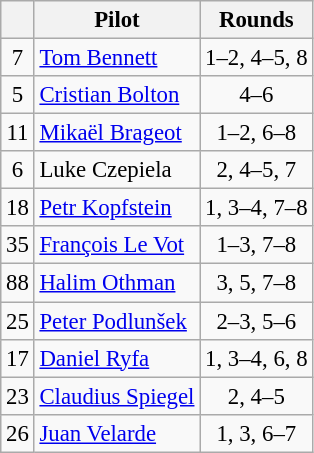<table class="wikitable" style="font-size: 95%;">
<tr>
<th></th>
<th>Pilot</th>
<th>Rounds</th>
</tr>
<tr>
<td align=center>7</td>
<td> <a href='#'>Tom Bennett</a></td>
<td align=center>1–2, 4–5, 8</td>
</tr>
<tr>
<td align=center>5</td>
<td> <a href='#'>Cristian Bolton</a></td>
<td align=center>4–6</td>
</tr>
<tr>
<td align=center>11</td>
<td> <a href='#'>Mikaël Brageot</a></td>
<td align=center>1–2, 6–8</td>
</tr>
<tr>
<td align=center>6</td>
<td> Luke Czepiela</td>
<td align=center>2, 4–5, 7</td>
</tr>
<tr>
<td align=center>18</td>
<td> <a href='#'>Petr Kopfstein</a></td>
<td align=center>1, 3–4, 7–8</td>
</tr>
<tr>
<td align=center>35</td>
<td> <a href='#'>François Le Vot</a></td>
<td align=center>1–3, 7–8</td>
</tr>
<tr>
<td align=center>88</td>
<td> <a href='#'>Halim Othman</a></td>
<td align=center>3, 5, 7–8</td>
</tr>
<tr>
<td align=center>25</td>
<td> <a href='#'>Peter Podlunšek</a></td>
<td align=center>2–3, 5–6</td>
</tr>
<tr>
<td align=center>17</td>
<td> <a href='#'>Daniel Ryfa</a></td>
<td align=center>1, 3–4, 6, 8</td>
</tr>
<tr>
<td align=center>23</td>
<td> <a href='#'>Claudius Spiegel</a></td>
<td align=center>2, 4–5</td>
</tr>
<tr>
<td align=center>26</td>
<td> <a href='#'>Juan Velarde</a></td>
<td align=center>1, 3, 6–7</td>
</tr>
</table>
